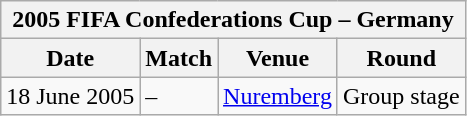<table class="wikitable">
<tr>
<th colspan="4">2005 FIFA Confederations Cup – Germany</th>
</tr>
<tr>
<th>Date</th>
<th>Match</th>
<th>Venue</th>
<th>Round</th>
</tr>
<tr>
<td>18 June 2005</td>
<td> – </td>
<td><a href='#'>Nuremberg</a></td>
<td>Group stage</td>
</tr>
</table>
